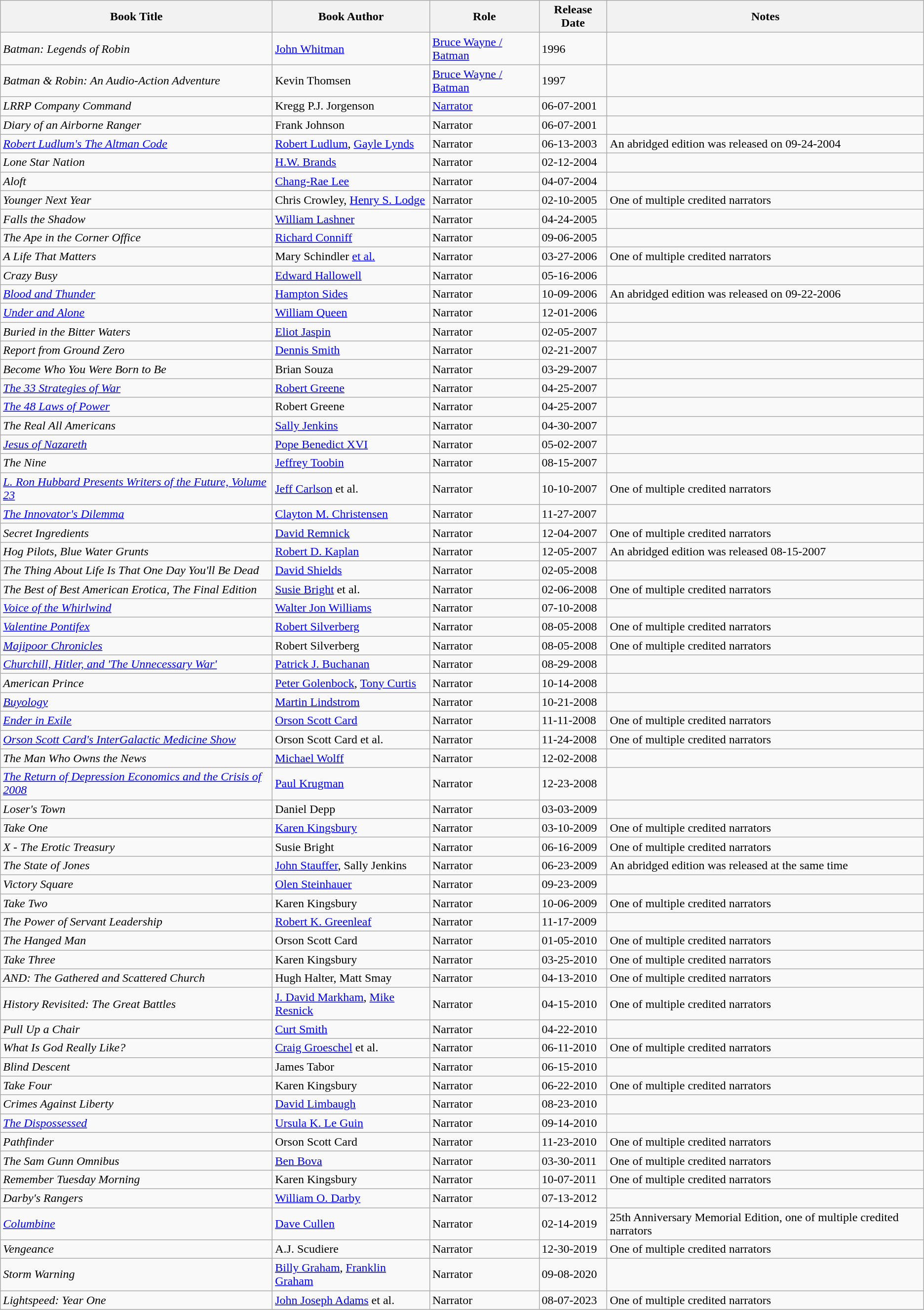<table class="wikitable">
<tr>
<th>Book Title</th>
<th>Book Author</th>
<th>Role</th>
<th>Release Date</th>
<th>Notes</th>
</tr>
<tr>
<td><em>Batman: Legends of Robin</em></td>
<td><a href='#'>John Whitman</a></td>
<td><a href='#'>Bruce Wayne / Batman</a></td>
<td>1996</td>
<td></td>
</tr>
<tr>
<td><em>Batman & Robin: An Audio-Action Adventure</em></td>
<td>Kevin Thomsen</td>
<td><a href='#'>Bruce Wayne / Batman</a></td>
<td>1997</td>
<td></td>
</tr>
<tr>
<td><em>LRRP Company Command</em></td>
<td>Kregg P.J. Jorgenson</td>
<td><a href='#'>Narrator</a></td>
<td>06-07-2001</td>
<td></td>
</tr>
<tr>
<td><em>Diary of an Airborne Ranger</em></td>
<td>Frank Johnson</td>
<td>Narrator</td>
<td>06-07-2001</td>
<td></td>
</tr>
<tr>
<td><em><a href='#'>Robert Ludlum's The Altman Code</a></em></td>
<td><a href='#'>Robert Ludlum</a>, <a href='#'>Gayle Lynds</a></td>
<td>Narrator</td>
<td>06-13-2003</td>
<td>An abridged edition was released on 09-24-2004</td>
</tr>
<tr>
<td><em>Lone Star Nation</em></td>
<td><a href='#'>H.W. Brands</a></td>
<td>Narrator</td>
<td>02-12-2004</td>
<td></td>
</tr>
<tr>
<td><em>Aloft</em></td>
<td><a href='#'>Chang-Rae Lee</a></td>
<td>Narrator</td>
<td>04-07-2004</td>
<td></td>
</tr>
<tr>
<td><em>Younger Next Year</em></td>
<td>Chris Crowley, <a href='#'>Henry S. Lodge</a></td>
<td>Narrator</td>
<td>02-10-2005</td>
<td>One of multiple credited narrators</td>
</tr>
<tr>
<td><em>Falls the Shadow</em></td>
<td><a href='#'>William Lashner</a></td>
<td>Narrator</td>
<td>04-24-2005</td>
<td></td>
</tr>
<tr>
<td><em>The Ape in the Corner Office</em></td>
<td><a href='#'>Richard Conniff</a></td>
<td>Narrator</td>
<td>09-06-2005</td>
<td></td>
</tr>
<tr>
<td><em>A Life That Matters</em></td>
<td>Mary Schindler <a href='#'>et al.</a></td>
<td>Narrator</td>
<td>03-27-2006</td>
<td>One of multiple credited narrators</td>
</tr>
<tr>
<td><em>Crazy Busy</em></td>
<td><a href='#'>Edward Hallowell</a></td>
<td>Narrator</td>
<td>05-16-2006</td>
<td></td>
</tr>
<tr>
<td><em><a href='#'>Blood and Thunder</a></em></td>
<td><a href='#'>Hampton Sides</a></td>
<td>Narrator</td>
<td>10-09-2006</td>
<td>An abridged edition was released on 09-22-2006</td>
</tr>
<tr>
<td><em><a href='#'>Under and Alone</a></em></td>
<td><a href='#'>William Queen</a></td>
<td>Narrator</td>
<td>12-01-2006</td>
<td></td>
</tr>
<tr>
<td><em>Buried in the Bitter Waters</em></td>
<td><a href='#'>Eliot Jaspin</a></td>
<td>Narrator</td>
<td>02-05-2007</td>
<td></td>
</tr>
<tr>
<td><em>Report from Ground Zero</em></td>
<td><a href='#'>Dennis Smith</a></td>
<td>Narrator</td>
<td>02-21-2007</td>
<td></td>
</tr>
<tr>
<td><em>Become Who You Were Born to Be</em></td>
<td>Brian Souza</td>
<td>Narrator</td>
<td>03-29-2007</td>
<td></td>
</tr>
<tr>
<td><em><a href='#'>The 33 Strategies of War</a></em></td>
<td><a href='#'>Robert Greene</a></td>
<td>Narrator</td>
<td>04-25-2007</td>
<td></td>
</tr>
<tr>
<td><em><a href='#'>The 48 Laws of Power</a></em></td>
<td>Robert Greene</td>
<td>Narrator</td>
<td>04-25-2007</td>
<td></td>
</tr>
<tr>
<td><em>The Real All Americans</em></td>
<td><a href='#'>Sally Jenkins</a></td>
<td>Narrator</td>
<td>04-30-2007</td>
<td></td>
</tr>
<tr>
<td><em><a href='#'>Jesus of Nazareth</a></em></td>
<td><a href='#'>Pope Benedict XVI</a></td>
<td>Narrator</td>
<td>05-02-2007</td>
<td></td>
</tr>
<tr>
<td><em>The Nine</em></td>
<td><a href='#'>Jeffrey Toobin</a></td>
<td>Narrator</td>
<td>08-15-2007</td>
<td></td>
</tr>
<tr>
<td><em><a href='#'>L. Ron Hubbard Presents Writers of the Future, Volume 23</a></em></td>
<td><a href='#'>Jeff Carlson</a> et al.</td>
<td>Narrator</td>
<td>10-10-2007</td>
<td>One of multiple credited narrators</td>
</tr>
<tr>
<td><em><a href='#'>The Innovator's Dilemma</a></em></td>
<td><a href='#'>Clayton M. Christensen</a></td>
<td>Narrator</td>
<td>11-27-2007</td>
<td></td>
</tr>
<tr>
<td><em>Secret Ingredients</em></td>
<td><a href='#'>David Remnick</a></td>
<td>Narrator</td>
<td>12-04-2007</td>
<td>One of multiple credited narrators</td>
</tr>
<tr>
<td><em>Hog Pilots, Blue Water Grunts</em></td>
<td><a href='#'>Robert D. Kaplan</a></td>
<td>Narrator</td>
<td>12-05-2007</td>
<td>An abridged edition was released 08-15-2007</td>
</tr>
<tr>
<td><em>The Thing About Life Is That One Day You'll Be Dead</em></td>
<td><a href='#'>David Shields</a></td>
<td>Narrator</td>
<td>02-05-2008</td>
<td></td>
</tr>
<tr>
<td><em>The Best of Best American Erotica, The Final Edition</em></td>
<td><a href='#'>Susie Bright</a> et al.</td>
<td>Narrator</td>
<td>02-06-2008</td>
<td>One of multiple credited narrators</td>
</tr>
<tr>
<td><em><a href='#'>Voice of the Whirlwind</a></em></td>
<td><a href='#'>Walter Jon Williams</a></td>
<td>Narrator</td>
<td>07-10-2008</td>
<td></td>
</tr>
<tr>
<td><em><a href='#'>Valentine Pontifex</a></em></td>
<td><a href='#'>Robert Silverberg</a></td>
<td>Narrator</td>
<td>08-05-2008</td>
<td>One of multiple credited narrators</td>
</tr>
<tr>
<td><em><a href='#'>Majipoor Chronicles</a></em></td>
<td>Robert Silverberg</td>
<td>Narrator</td>
<td>08-05-2008</td>
<td>One of multiple credited narrators</td>
</tr>
<tr>
<td><em><a href='#'>Churchill, Hitler, and 'The Unnecessary War'</a></em></td>
<td><a href='#'>Patrick J. Buchanan</a></td>
<td>Narrator</td>
<td>08-29-2008</td>
<td></td>
</tr>
<tr>
<td><em>American Prince</em></td>
<td><a href='#'>Peter Golenbock</a>, <a href='#'>Tony Curtis</a></td>
<td>Narrator</td>
<td>10-14-2008</td>
<td></td>
</tr>
<tr>
<td><em><a href='#'>Buyology</a></em></td>
<td><a href='#'>Martin Lindstrom</a></td>
<td>Narrator</td>
<td>10-21-2008</td>
<td></td>
</tr>
<tr>
<td><em><a href='#'>Ender in Exile</a></em></td>
<td><a href='#'>Orson Scott Card</a></td>
<td>Narrator</td>
<td>11-11-2008</td>
<td>One of multiple credited narrators</td>
</tr>
<tr>
<td><em><a href='#'>Orson Scott Card's InterGalactic Medicine Show</a></em></td>
<td>Orson Scott Card et al.</td>
<td>Narrator</td>
<td>11-24-2008</td>
<td>One of multiple credited narrators</td>
</tr>
<tr>
<td><em>The Man Who Owns the News</em></td>
<td><a href='#'>Michael Wolff</a></td>
<td>Narrator</td>
<td>12-02-2008</td>
<td></td>
</tr>
<tr>
<td><em><a href='#'>The Return of Depression Economics and the Crisis of 2008</a></em></td>
<td><a href='#'>Paul Krugman</a></td>
<td>Narrator</td>
<td>12-23-2008</td>
<td></td>
</tr>
<tr>
<td><em>Loser's Town</em></td>
<td>Daniel Depp</td>
<td>Narrator</td>
<td>03-03-2009</td>
<td></td>
</tr>
<tr>
<td><em>Take One</em></td>
<td><a href='#'>Karen Kingsbury</a></td>
<td>Narrator</td>
<td>03-10-2009</td>
<td>One of multiple credited narrators</td>
</tr>
<tr>
<td><em>X - The Erotic Treasury</em></td>
<td>Susie Bright</td>
<td>Narrator</td>
<td>06-16-2009</td>
<td>One of multiple credited narrators</td>
</tr>
<tr>
<td><em>The State of Jones</em></td>
<td><a href='#'>John Stauffer</a>, Sally Jenkins</td>
<td>Narrator</td>
<td>06-23-2009</td>
<td>An abridged edition was released at the same time</td>
</tr>
<tr>
<td><em>Victory Square</em></td>
<td><a href='#'>Olen Steinhauer</a></td>
<td>Narrator</td>
<td>09-23-2009</td>
<td></td>
</tr>
<tr>
<td><em>Take Two</em></td>
<td>Karen Kingsbury</td>
<td>Narrator</td>
<td>10-06-2009</td>
<td>One of multiple credited narrators</td>
</tr>
<tr>
<td><em>The Power of Servant Leadership</em></td>
<td><a href='#'>Robert K. Greenleaf</a></td>
<td>Narrator</td>
<td>11-17-2009</td>
<td></td>
</tr>
<tr>
<td><em>The Hanged Man</em></td>
<td>Orson Scott Card</td>
<td>Narrator</td>
<td>01-05-2010</td>
<td>One of multiple credited narrators</td>
</tr>
<tr>
<td><em>Take Three</em></td>
<td>Karen Kingsbury</td>
<td>Narrator</td>
<td>03-25-2010</td>
<td>One of multiple credited narrators</td>
</tr>
<tr>
<td><em>AND: The Gathered and Scattered Church</em></td>
<td>Hugh Halter, Matt Smay</td>
<td>Narrator</td>
<td>04-13-2010</td>
<td>One of multiple credited narrators</td>
</tr>
<tr>
<td><em>History Revisited: The Great Battles</em></td>
<td><a href='#'>J. David Markham</a>, <a href='#'>Mike Resnick</a></td>
<td>Narrator</td>
<td>04-15-2010</td>
<td>One of multiple credited narrators</td>
</tr>
<tr>
<td><em>Pull Up a Chair</em></td>
<td><a href='#'>Curt Smith</a></td>
<td>Narrator</td>
<td>04-22-2010</td>
<td></td>
</tr>
<tr>
<td><em>What Is God Really Like?</em></td>
<td><a href='#'>Craig Groeschel</a> et al.</td>
<td>Narrator</td>
<td>06-11-2010</td>
<td>One of multiple credited narrators</td>
</tr>
<tr>
<td><em>Blind Descent</em></td>
<td>James Tabor</td>
<td>Narrator</td>
<td>06-15-2010</td>
<td></td>
</tr>
<tr>
<td><em>Take Four</em></td>
<td>Karen Kingsbury</td>
<td>Narrator</td>
<td>06-22-2010</td>
<td>One of multiple credited narrators</td>
</tr>
<tr>
<td><em>Crimes Against Liberty</em></td>
<td><a href='#'>David Limbaugh</a></td>
<td>Narrator</td>
<td>08-23-2010</td>
<td></td>
</tr>
<tr>
<td><em><a href='#'>The Dispossessed</a></em></td>
<td><a href='#'>Ursula K. Le Guin</a></td>
<td>Narrator</td>
<td>09-14-2010</td>
<td></td>
</tr>
<tr>
<td><em>Pathfinder</em></td>
<td>Orson Scott Card</td>
<td>Narrator</td>
<td>11-23-2010</td>
<td>One of multiple credited narrators</td>
</tr>
<tr>
<td><em>The Sam Gunn Omnibus</em></td>
<td><a href='#'>Ben Bova</a></td>
<td>Narrator</td>
<td>03-30-2011</td>
<td>One of multiple credited narrators</td>
</tr>
<tr>
<td><em>Remember Tuesday Morning</em></td>
<td>Karen Kingsbury</td>
<td>Narrator</td>
<td>10-07-2011</td>
<td>One of multiple credited narrators</td>
</tr>
<tr>
<td><em>Darby's Rangers</em></td>
<td><a href='#'>William O. Darby</a></td>
<td>Narrator</td>
<td>07-13-2012</td>
<td></td>
</tr>
<tr>
<td><em><a href='#'>Columbine</a></em></td>
<td><a href='#'>Dave Cullen</a></td>
<td>Narrator</td>
<td>02-14-2019</td>
<td>25th Anniversary Memorial Edition, one of multiple credited narrators</td>
</tr>
<tr>
<td><em>Vengeance</em></td>
<td>A.J. Scudiere</td>
<td>Narrator</td>
<td>12-30-2019</td>
<td>One of multiple credited narrators</td>
</tr>
<tr>
<td><em>Storm Warning</em></td>
<td><a href='#'>Billy Graham</a>, <a href='#'>Franklin Graham</a></td>
<td>Narrator</td>
<td>09-08-2020</td>
<td></td>
</tr>
<tr>
<td><em>Lightspeed: Year One</em></td>
<td><a href='#'>John Joseph Adams</a> et al.</td>
<td>Narrator</td>
<td>08-07-2023</td>
<td>One of multiple credited narrators</td>
</tr>
</table>
